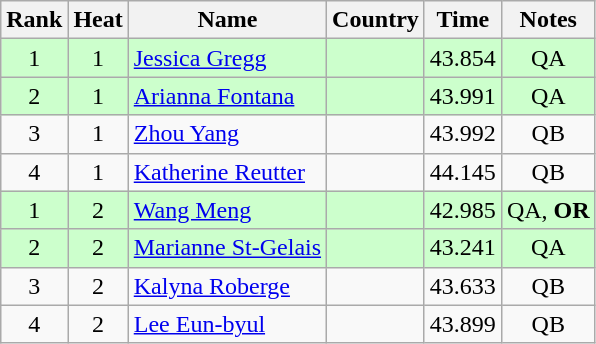<table class="wikitable sortable" style="text-align:center">
<tr>
<th>Rank</th>
<th>Heat</th>
<th>Name</th>
<th>Country</th>
<th>Time</th>
<th>Notes</th>
</tr>
<tr bgcolor=ccffcc>
<td>1</td>
<td>1</td>
<td align=left><a href='#'>Jessica Gregg</a></td>
<td align=left></td>
<td>43.854</td>
<td>QA</td>
</tr>
<tr bgcolor=ccffcc>
<td>2</td>
<td>1</td>
<td align=left><a href='#'>Arianna Fontana</a></td>
<td align=left></td>
<td>43.991</td>
<td>QA</td>
</tr>
<tr>
<td>3</td>
<td>1</td>
<td align=left><a href='#'>Zhou Yang</a></td>
<td align=left></td>
<td>43.992</td>
<td>QB</td>
</tr>
<tr>
<td>4</td>
<td>1</td>
<td align=left><a href='#'>Katherine Reutter</a></td>
<td align=left></td>
<td>44.145</td>
<td>QB</td>
</tr>
<tr bgcolor=ccffcc>
<td>1</td>
<td>2</td>
<td align=left><a href='#'>Wang Meng</a></td>
<td align=left></td>
<td>42.985</td>
<td>QA, <strong>OR</strong></td>
</tr>
<tr bgcolor=ccffcc>
<td>2</td>
<td>2</td>
<td align=left><a href='#'>Marianne St-Gelais</a></td>
<td align=left></td>
<td>43.241</td>
<td>QA</td>
</tr>
<tr>
<td>3</td>
<td>2</td>
<td align=left><a href='#'>Kalyna Roberge</a></td>
<td align=left></td>
<td>43.633</td>
<td>QB</td>
</tr>
<tr>
<td>4</td>
<td>2</td>
<td align=left><a href='#'>Lee Eun-byul</a></td>
<td align=left></td>
<td>43.899</td>
<td>QB</td>
</tr>
</table>
